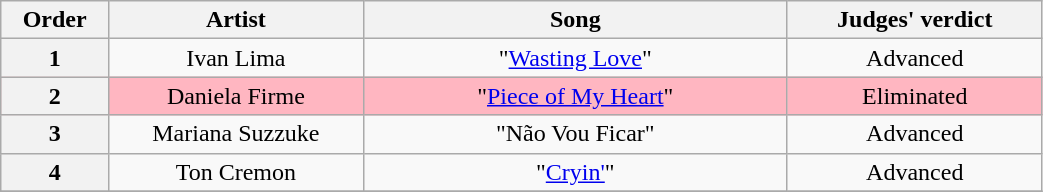<table class="wikitable" style="text-align:center; width:55%;">
<tr>
<th scope="col" width="05%">Order</th>
<th scope="col" width="15%">Artist</th>
<th scope="col" width="25%">Song</th>
<th scope="col" width="15%">Judges' verdict</th>
</tr>
<tr>
<th>1</th>
<td>Ivan Lima</td>
<td>"<a href='#'>Wasting Love</a>"</td>
<td>Advanced</td>
</tr>
<tr bgcolor=FFB6C1>
<th>2</th>
<td>Daniela Firme</td>
<td>"<a href='#'>Piece of My Heart</a>"</td>
<td>Eliminated</td>
</tr>
<tr>
<th>3</th>
<td>Mariana Suzzuke</td>
<td>"Não Vou Ficar"</td>
<td>Advanced</td>
</tr>
<tr>
<th>4</th>
<td>Ton Cremon</td>
<td>"<a href='#'>Cryin'</a>"</td>
<td>Advanced</td>
</tr>
<tr>
</tr>
</table>
